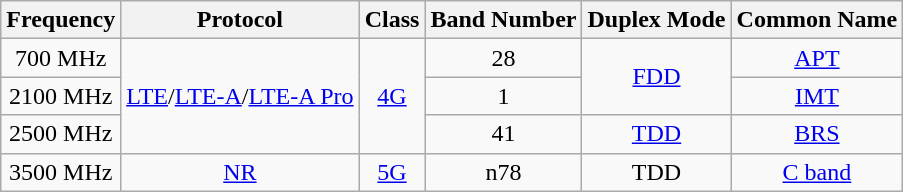<table class="wikitable" style="text-align:center;">
<tr>
<th>Frequency</th>
<th>Protocol</th>
<th>Class</th>
<th>Band Number</th>
<th>Duplex Mode</th>
<th>Common Name</th>
</tr>
<tr>
<td>700 MHz</td>
<td rowspan="3"><a href='#'>LTE</a>/<a href='#'>LTE-A</a>/<a href='#'>LTE-A Pro</a></td>
<td rowspan="3"><a href='#'>4G</a></td>
<td>28</td>
<td rowspan="2"><a href='#'>FDD</a></td>
<td><a href='#'>APT</a></td>
</tr>
<tr>
<td>2100 MHz</td>
<td>1</td>
<td><a href='#'>IMT</a></td>
</tr>
<tr>
<td>2500 MHz</td>
<td>41</td>
<td><a href='#'>TDD</a></td>
<td><a href='#'>BRS</a></td>
</tr>
<tr>
<td>3500 MHz</td>
<td><a href='#'>NR</a></td>
<td><a href='#'>5G</a></td>
<td>n78</td>
<td>TDD</td>
<td><a href='#'>C band</a></td>
</tr>
</table>
